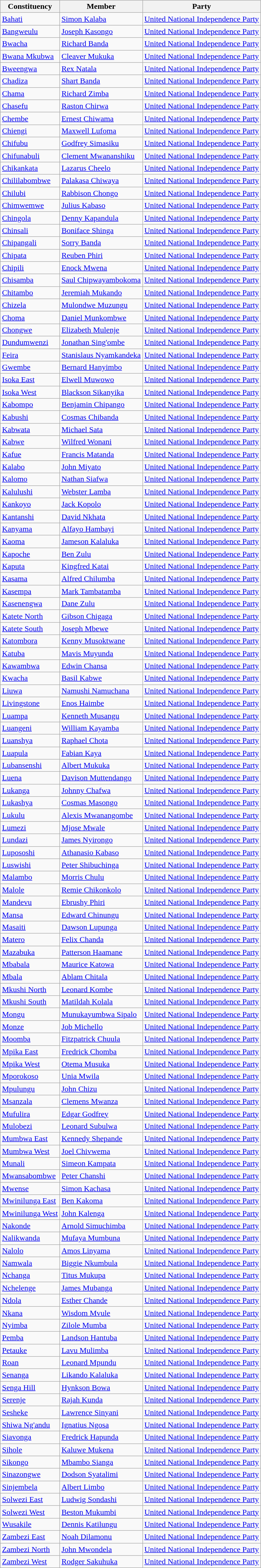<table class="wikitable sortable">
<tr>
<th>Constituency</th>
<th>Member</th>
<th>Party</th>
</tr>
<tr>
<td><a href='#'>Bahati</a></td>
<td><a href='#'>Simon Kalaba</a></td>
<td><a href='#'>United National Independence Party</a></td>
</tr>
<tr>
<td><a href='#'>Bangweulu</a></td>
<td><a href='#'>Joseph Kasongo</a></td>
<td><a href='#'>United National Independence Party</a></td>
</tr>
<tr>
<td><a href='#'>Bwacha</a></td>
<td><a href='#'>Richard Banda</a></td>
<td><a href='#'>United National Independence Party</a></td>
</tr>
<tr>
<td><a href='#'>Bwana Mkubwa</a></td>
<td><a href='#'>Cleaver Mukuka</a></td>
<td><a href='#'>United National Independence Party</a></td>
</tr>
<tr>
<td><a href='#'>Bweengwa</a></td>
<td><a href='#'>Rex Natala</a></td>
<td><a href='#'>United National Independence Party</a></td>
</tr>
<tr>
<td><a href='#'>Chadiza</a></td>
<td><a href='#'>Shart Banda</a></td>
<td><a href='#'>United National Independence Party</a></td>
</tr>
<tr>
<td><a href='#'>Chama</a></td>
<td><a href='#'>Richard Zimba</a></td>
<td><a href='#'>United National Independence Party</a></td>
</tr>
<tr>
<td><a href='#'>Chasefu</a></td>
<td><a href='#'>Raston Chirwa</a></td>
<td><a href='#'>United National Independence Party</a></td>
</tr>
<tr>
<td><a href='#'>Chembe</a></td>
<td><a href='#'>Ernest Chiwama</a></td>
<td><a href='#'>United National Independence Party</a></td>
</tr>
<tr>
<td><a href='#'>Chiengi</a></td>
<td><a href='#'>Maxwell Lufoma</a></td>
<td><a href='#'>United National Independence Party</a></td>
</tr>
<tr>
<td><a href='#'>Chifubu</a></td>
<td><a href='#'>Godfrey Simasiku</a></td>
<td><a href='#'>United National Independence Party</a></td>
</tr>
<tr>
<td><a href='#'>Chifunabuli</a></td>
<td><a href='#'>Clement Mwananshiku</a></td>
<td><a href='#'>United National Independence Party</a></td>
</tr>
<tr>
<td><a href='#'>Chikankata</a></td>
<td><a href='#'>Lazarus Cheelo</a></td>
<td><a href='#'>United National Independence Party</a></td>
</tr>
<tr>
<td><a href='#'>Chililabombwe</a></td>
<td><a href='#'>Palakasa Chiwaya</a></td>
<td><a href='#'>United National Independence Party</a></td>
</tr>
<tr>
<td><a href='#'>Chilubi</a></td>
<td><a href='#'>Rabbison Chongo</a></td>
<td><a href='#'>United National Independence Party</a></td>
</tr>
<tr>
<td><a href='#'>Chimwemwe</a></td>
<td><a href='#'>Julius Kabaso</a></td>
<td><a href='#'>United National Independence Party</a></td>
</tr>
<tr>
<td><a href='#'>Chingola</a></td>
<td><a href='#'>Denny Kapandula</a></td>
<td><a href='#'>United National Independence Party</a></td>
</tr>
<tr>
<td><a href='#'>Chinsali</a></td>
<td><a href='#'>Boniface Shinga</a></td>
<td><a href='#'>United National Independence Party</a></td>
</tr>
<tr>
<td><a href='#'>Chipangali</a></td>
<td><a href='#'>Sorry Banda</a></td>
<td><a href='#'>United National Independence Party</a></td>
</tr>
<tr>
<td><a href='#'>Chipata</a></td>
<td><a href='#'>Reuben Phiri</a></td>
<td><a href='#'>United National Independence Party</a></td>
</tr>
<tr>
<td><a href='#'>Chipili</a></td>
<td><a href='#'>Enock Mwena</a></td>
<td><a href='#'>United National Independence Party</a></td>
</tr>
<tr>
<td><a href='#'>Chisamba</a></td>
<td><a href='#'>Saul Chipwayambokoma</a></td>
<td><a href='#'>United National Independence Party</a></td>
</tr>
<tr>
<td><a href='#'>Chitambo</a></td>
<td><a href='#'>Jeremiah Mukando</a></td>
<td><a href='#'>United National Independence Party</a></td>
</tr>
<tr>
<td><a href='#'>Chizela</a></td>
<td><a href='#'>Mulondwe Muzungu</a></td>
<td><a href='#'>United National Independence Party</a></td>
</tr>
<tr>
<td><a href='#'>Choma</a></td>
<td><a href='#'>Daniel Munkombwe</a></td>
<td><a href='#'>United National Independence Party</a></td>
</tr>
<tr>
<td><a href='#'>Chongwe</a></td>
<td><a href='#'>Elizabeth Mulenje</a></td>
<td><a href='#'>United National Independence Party</a></td>
</tr>
<tr>
<td><a href='#'>Dundumwenzi</a></td>
<td><a href='#'>Jonathan Sing'ombe</a></td>
<td><a href='#'>United National Independence Party</a></td>
</tr>
<tr>
<td><a href='#'>Feira</a></td>
<td><a href='#'>Stanislaus Nyamkandeka</a></td>
<td><a href='#'>United National Independence Party</a></td>
</tr>
<tr>
<td><a href='#'>Gwembe</a></td>
<td><a href='#'>Bernard Hanyimbo</a></td>
<td><a href='#'>United National Independence Party</a></td>
</tr>
<tr>
<td><a href='#'>Isoka East</a></td>
<td><a href='#'>Elwell Muwowo</a></td>
<td><a href='#'>United National Independence Party</a></td>
</tr>
<tr>
<td><a href='#'>Isoka West</a></td>
<td><a href='#'>Blackson Sikanyika</a></td>
<td><a href='#'>United National Independence Party</a></td>
</tr>
<tr>
<td><a href='#'>Kabompo</a></td>
<td><a href='#'>Benjamin Chipango</a></td>
<td><a href='#'>United National Independence Party</a></td>
</tr>
<tr>
<td><a href='#'>Kabushi</a></td>
<td><a href='#'>Cosmas Chibanda</a></td>
<td><a href='#'>United National Independence Party</a></td>
</tr>
<tr>
<td><a href='#'>Kabwata</a></td>
<td><a href='#'>Michael Sata</a></td>
<td><a href='#'>United National Independence Party</a></td>
</tr>
<tr>
<td><a href='#'>Kabwe</a></td>
<td><a href='#'>Wilfred Wonani</a></td>
<td><a href='#'>United National Independence Party</a></td>
</tr>
<tr>
<td><a href='#'>Kafue</a></td>
<td><a href='#'>Francis Matanda</a></td>
<td><a href='#'>United National Independence Party</a></td>
</tr>
<tr>
<td><a href='#'>Kalabo</a></td>
<td><a href='#'>John Miyato</a></td>
<td><a href='#'>United National Independence Party</a></td>
</tr>
<tr>
<td><a href='#'>Kalomo</a></td>
<td><a href='#'>Nathan Siafwa</a></td>
<td><a href='#'>United National Independence Party</a></td>
</tr>
<tr>
<td><a href='#'>Kalulushi</a></td>
<td><a href='#'>Webster Lamba</a></td>
<td><a href='#'>United National Independence Party</a></td>
</tr>
<tr>
<td><a href='#'>Kankoyo</a></td>
<td><a href='#'>Jack Kopolo</a></td>
<td><a href='#'>United National Independence Party</a></td>
</tr>
<tr>
<td><a href='#'>Kantanshi</a></td>
<td><a href='#'>David Nkhata</a></td>
<td><a href='#'>United National Independence Party</a></td>
</tr>
<tr>
<td><a href='#'>Kanyama</a></td>
<td><a href='#'>Alfayo Hambayi</a></td>
<td><a href='#'>United National Independence Party</a></td>
</tr>
<tr>
<td><a href='#'>Kaoma</a></td>
<td><a href='#'>Jameson Kalaluka</a></td>
<td><a href='#'>United National Independence Party</a></td>
</tr>
<tr>
<td><a href='#'>Kapoche</a></td>
<td><a href='#'>Ben Zulu</a></td>
<td><a href='#'>United National Independence Party</a></td>
</tr>
<tr>
<td><a href='#'>Kaputa</a></td>
<td><a href='#'>Kingfred Katai</a></td>
<td><a href='#'>United National Independence Party</a></td>
</tr>
<tr>
<td><a href='#'>Kasama</a></td>
<td><a href='#'>Alfred Chilumba</a></td>
<td><a href='#'>United National Independence Party</a></td>
</tr>
<tr>
<td><a href='#'>Kasempa</a></td>
<td><a href='#'>Mark Tambatamba</a></td>
<td><a href='#'>United National Independence Party</a></td>
</tr>
<tr>
<td><a href='#'>Kasenengwa</a></td>
<td><a href='#'>Dane Zulu</a></td>
<td><a href='#'>United National Independence Party</a></td>
</tr>
<tr>
<td><a href='#'>Katete North</a></td>
<td><a href='#'>Gibson Chigaga</a></td>
<td><a href='#'>United National Independence Party</a></td>
</tr>
<tr>
<td><a href='#'>Katete South</a></td>
<td><a href='#'>Joseph Mbewe</a></td>
<td><a href='#'>United National Independence Party</a></td>
</tr>
<tr>
<td><a href='#'>Katombora</a></td>
<td><a href='#'>Kenny Musoktwane</a></td>
<td><a href='#'>United National Independence Party</a></td>
</tr>
<tr>
<td><a href='#'>Katuba</a></td>
<td><a href='#'>Mavis Muyunda</a></td>
<td><a href='#'>United National Independence Party</a></td>
</tr>
<tr>
<td><a href='#'>Kawambwa</a></td>
<td><a href='#'>Edwin Chansa</a></td>
<td><a href='#'>United National Independence Party</a></td>
</tr>
<tr>
<td><a href='#'>Kwacha</a></td>
<td><a href='#'>Basil Kabwe</a></td>
<td><a href='#'>United National Independence Party</a></td>
</tr>
<tr>
<td><a href='#'>Liuwa</a></td>
<td><a href='#'>Namushi Namuchana</a></td>
<td><a href='#'>United National Independence Party</a></td>
</tr>
<tr>
<td><a href='#'>Livingstone</a></td>
<td><a href='#'>Enos Haimbe</a></td>
<td><a href='#'>United National Independence Party</a></td>
</tr>
<tr>
<td><a href='#'>Luampa</a></td>
<td><a href='#'>Kenneth Musangu</a></td>
<td><a href='#'>United National Independence Party</a></td>
</tr>
<tr>
<td><a href='#'>Luangeni</a></td>
<td><a href='#'>William Kayamba</a></td>
<td><a href='#'>United National Independence Party</a></td>
</tr>
<tr>
<td><a href='#'>Luanshya</a></td>
<td><a href='#'>Raphael Chota</a></td>
<td><a href='#'>United National Independence Party</a></td>
</tr>
<tr>
<td><a href='#'>Luapula</a></td>
<td><a href='#'>Fabian Kaya</a></td>
<td><a href='#'>United National Independence Party</a></td>
</tr>
<tr>
<td><a href='#'>Lubansenshi</a></td>
<td><a href='#'>Albert Mukuka</a></td>
<td><a href='#'>United National Independence Party</a></td>
</tr>
<tr>
<td><a href='#'>Luena</a></td>
<td><a href='#'>Davison Muttendango</a></td>
<td><a href='#'>United National Independence Party</a></td>
</tr>
<tr>
<td><a href='#'>Lukanga</a></td>
<td><a href='#'>Johnny Chafwa</a></td>
<td><a href='#'>United National Independence Party</a></td>
</tr>
<tr>
<td><a href='#'>Lukashya</a></td>
<td><a href='#'>Cosmas Masongo</a></td>
<td><a href='#'>United National Independence Party</a></td>
</tr>
<tr>
<td><a href='#'>Lukulu</a></td>
<td><a href='#'>Alexis Mwanangombe</a></td>
<td><a href='#'>United National Independence Party</a></td>
</tr>
<tr>
<td><a href='#'>Lumezi</a></td>
<td><a href='#'>Mjose Mwale</a></td>
<td><a href='#'>United National Independence Party</a></td>
</tr>
<tr>
<td><a href='#'>Lundazi</a></td>
<td><a href='#'>James Nyirongo</a></td>
<td><a href='#'>United National Independence Party</a></td>
</tr>
<tr>
<td><a href='#'>Lupososhi</a></td>
<td><a href='#'>Athanasio Kabaso</a></td>
<td><a href='#'>United National Independence Party</a></td>
</tr>
<tr>
<td><a href='#'>Luswishi</a></td>
<td><a href='#'>Peter Shibuchinga</a></td>
<td><a href='#'>United National Independence Party</a></td>
</tr>
<tr>
<td><a href='#'>Malambo</a></td>
<td><a href='#'>Morris Chulu</a></td>
<td><a href='#'>United National Independence Party</a></td>
</tr>
<tr>
<td><a href='#'>Malole</a></td>
<td><a href='#'>Remie Chikonkolo</a></td>
<td><a href='#'>United National Independence Party</a></td>
</tr>
<tr>
<td><a href='#'>Mandevu</a></td>
<td><a href='#'>Ebrushy Phiri</a></td>
<td><a href='#'>United National Independence Party</a></td>
</tr>
<tr>
<td><a href='#'>Mansa</a></td>
<td><a href='#'>Edward Chinungu</a></td>
<td><a href='#'>United National Independence Party</a></td>
</tr>
<tr>
<td><a href='#'>Masaiti</a></td>
<td><a href='#'>Dawson Lupunga</a></td>
<td><a href='#'>United National Independence Party</a></td>
</tr>
<tr>
<td><a href='#'>Matero</a></td>
<td><a href='#'>Felix Chanda</a></td>
<td><a href='#'>United National Independence Party</a></td>
</tr>
<tr>
<td><a href='#'>Mazabuka</a></td>
<td><a href='#'>Patterson Haamane</a></td>
<td><a href='#'>United National Independence Party</a></td>
</tr>
<tr>
<td><a href='#'>Mbabala</a></td>
<td><a href='#'>Maurice Katowa</a></td>
<td><a href='#'>United National Independence Party</a></td>
</tr>
<tr>
<td><a href='#'>Mbala</a></td>
<td><a href='#'>Ablam Chitala</a></td>
<td><a href='#'>United National Independence Party</a></td>
</tr>
<tr>
<td><a href='#'>Mkushi North</a></td>
<td><a href='#'>Leonard Kombe</a></td>
<td><a href='#'>United National Independence Party</a></td>
</tr>
<tr>
<td><a href='#'>Mkushi South</a></td>
<td><a href='#'>Matildah Kolala</a></td>
<td><a href='#'>United National Independence Party</a></td>
</tr>
<tr>
<td><a href='#'>Mongu</a></td>
<td><a href='#'>Munukayumbwa Sipalo</a></td>
<td><a href='#'>United National Independence Party</a></td>
</tr>
<tr>
<td><a href='#'>Monze</a></td>
<td><a href='#'>Job Michello</a></td>
<td><a href='#'>United National Independence Party</a></td>
</tr>
<tr>
<td><a href='#'>Moomba</a></td>
<td><a href='#'>Fitzpatrick Chuula</a></td>
<td><a href='#'>United National Independence Party</a></td>
</tr>
<tr>
<td><a href='#'>Mpika East</a></td>
<td><a href='#'>Fredrick Chomba</a></td>
<td><a href='#'>United National Independence Party</a></td>
</tr>
<tr>
<td><a href='#'>Mpika West</a></td>
<td><a href='#'>Otema Musuka</a></td>
<td><a href='#'>United National Independence Party</a></td>
</tr>
<tr>
<td><a href='#'>Mporokoso</a></td>
<td><a href='#'>Unia Mwila</a></td>
<td><a href='#'>United National Independence Party</a></td>
</tr>
<tr>
<td><a href='#'>Mpulungu</a></td>
<td><a href='#'>John Chizu</a></td>
<td><a href='#'>United National Independence Party</a></td>
</tr>
<tr>
<td><a href='#'>Msanzala</a></td>
<td><a href='#'>Clemens Mwanza</a></td>
<td><a href='#'>United National Independence Party</a></td>
</tr>
<tr>
<td><a href='#'>Mufulira</a></td>
<td><a href='#'>Edgar Godfrey</a></td>
<td><a href='#'>United National Independence Party</a></td>
</tr>
<tr>
<td><a href='#'>Mulobezi</a></td>
<td><a href='#'>Leonard Subulwa</a></td>
<td><a href='#'>United National Independence Party</a></td>
</tr>
<tr>
<td><a href='#'>Mumbwa East</a></td>
<td><a href='#'>Kennedy Shepande</a></td>
<td><a href='#'>United National Independence Party</a></td>
</tr>
<tr>
<td><a href='#'>Mumbwa West</a></td>
<td><a href='#'>Joel Chivwema</a></td>
<td><a href='#'>United National Independence Party</a></td>
</tr>
<tr>
<td><a href='#'>Munali</a></td>
<td><a href='#'>Simeon Kampata</a></td>
<td><a href='#'>United National Independence Party</a></td>
</tr>
<tr>
<td><a href='#'>Mwansabombwe</a></td>
<td><a href='#'>Peter Chanshi</a></td>
<td><a href='#'>United National Independence Party</a></td>
</tr>
<tr>
<td><a href='#'>Mwense</a></td>
<td><a href='#'>Simon Kachasa</a></td>
<td><a href='#'>United National Independence Party</a></td>
</tr>
<tr>
<td><a href='#'>Mwinilunga East</a></td>
<td><a href='#'>Ben Kakoma</a></td>
<td><a href='#'>United National Independence Party</a></td>
</tr>
<tr>
<td><a href='#'>Mwinilunga West</a></td>
<td><a href='#'>John Kalenga</a></td>
<td><a href='#'>United National Independence Party</a></td>
</tr>
<tr>
<td><a href='#'>Nakonde</a></td>
<td><a href='#'>Arnold Simuchimba</a></td>
<td><a href='#'>United National Independence Party</a></td>
</tr>
<tr>
<td><a href='#'>Nalikwanda</a></td>
<td><a href='#'>Mufaya Mumbuna</a></td>
<td><a href='#'>United National Independence Party</a></td>
</tr>
<tr>
<td><a href='#'>Nalolo</a></td>
<td><a href='#'>Amos Linyama</a></td>
<td><a href='#'>United National Independence Party</a></td>
</tr>
<tr>
<td><a href='#'>Namwala</a></td>
<td><a href='#'>Biggie Nkumbula</a></td>
<td><a href='#'>United National Independence Party</a></td>
</tr>
<tr>
<td><a href='#'>Nchanga</a></td>
<td><a href='#'>Titus Mukupa</a></td>
<td><a href='#'>United National Independence Party</a></td>
</tr>
<tr>
<td><a href='#'>Nchelenge</a></td>
<td><a href='#'>James Mubanga</a></td>
<td><a href='#'>United National Independence Party</a></td>
</tr>
<tr>
<td><a href='#'>Ndola</a></td>
<td><a href='#'>Esther Chande</a></td>
<td><a href='#'>United National Independence Party</a></td>
</tr>
<tr>
<td><a href='#'>Nkana</a></td>
<td><a href='#'>Wisdom Mvule</a></td>
<td><a href='#'>United National Independence Party</a></td>
</tr>
<tr>
<td><a href='#'>Nyimba</a></td>
<td><a href='#'>Zilole Mumba</a></td>
<td><a href='#'>United National Independence Party</a></td>
</tr>
<tr>
<td><a href='#'>Pemba</a></td>
<td><a href='#'>Landson Hantuba</a></td>
<td><a href='#'>United National Independence Party</a></td>
</tr>
<tr>
<td><a href='#'>Petauke</a></td>
<td><a href='#'>Lavu Mulimba</a></td>
<td><a href='#'>United National Independence Party</a></td>
</tr>
<tr>
<td><a href='#'>Roan</a></td>
<td><a href='#'>Leonard Mpundu</a></td>
<td><a href='#'>United National Independence Party</a></td>
</tr>
<tr>
<td><a href='#'>Senanga</a></td>
<td><a href='#'>Likando Kalaluka</a></td>
<td><a href='#'>United National Independence Party</a></td>
</tr>
<tr>
<td><a href='#'>Senga Hill</a></td>
<td><a href='#'>Hynkson Bowa</a></td>
<td><a href='#'>United National Independence Party</a></td>
</tr>
<tr>
<td><a href='#'>Serenje</a></td>
<td><a href='#'>Rajah Kunda</a></td>
<td><a href='#'>United National Independence Party</a></td>
</tr>
<tr>
<td><a href='#'>Sesheke</a></td>
<td><a href='#'>Lawrence Sinyani</a></td>
<td><a href='#'>United National Independence Party</a></td>
</tr>
<tr>
<td><a href='#'>Shiwa Ng'andu</a></td>
<td><a href='#'>Ignatius Ngosa</a></td>
<td><a href='#'>United National Independence Party</a></td>
</tr>
<tr>
<td><a href='#'>Siavonga</a></td>
<td><a href='#'>Fredrick Hapunda</a></td>
<td><a href='#'>United National Independence Party</a></td>
</tr>
<tr>
<td><a href='#'>Sihole</a></td>
<td><a href='#'>Kaluwe Mukena</a></td>
<td><a href='#'>United National Independence Party</a></td>
</tr>
<tr>
<td><a href='#'>Sikongo</a></td>
<td><a href='#'>Mbambo Sianga</a></td>
<td><a href='#'>United National Independence Party</a></td>
</tr>
<tr>
<td><a href='#'>Sinazongwe</a></td>
<td><a href='#'>Dodson Syatalimi</a></td>
<td><a href='#'>United National Independence Party</a></td>
</tr>
<tr>
<td><a href='#'>Sinjembela</a></td>
<td><a href='#'>Albert Limbo</a></td>
<td><a href='#'>United National Independence Party</a></td>
</tr>
<tr>
<td><a href='#'>Solwezi East</a></td>
<td><a href='#'>Ludwig Sondashi</a></td>
<td><a href='#'>United National Independence Party</a></td>
</tr>
<tr>
<td><a href='#'>Solwezi West</a></td>
<td><a href='#'>Beston Mukumbi</a></td>
<td><a href='#'>United National Independence Party</a></td>
</tr>
<tr>
<td><a href='#'>Wusakile</a></td>
<td><a href='#'>Dennis Katilungu</a></td>
<td><a href='#'>United National Independence Party</a></td>
</tr>
<tr>
<td><a href='#'>Zambezi East</a></td>
<td><a href='#'>Noah Dilamonu</a></td>
<td><a href='#'>United National Independence Party</a></td>
</tr>
<tr>
<td><a href='#'>Zambezi North</a></td>
<td><a href='#'>John Mwondela</a></td>
<td><a href='#'>United National Independence Party</a></td>
</tr>
<tr>
<td><a href='#'>Zambezi West</a></td>
<td><a href='#'>Rodger Sakuhuka</a></td>
<td><a href='#'>United National Independence Party</a></td>
</tr>
</table>
